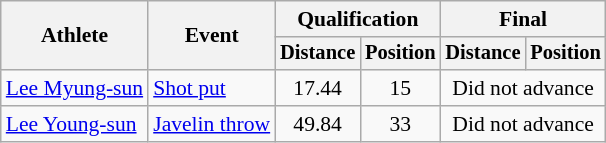<table class=wikitable style="font-size:90%">
<tr>
<th rowspan="2">Athlete</th>
<th rowspan="2">Event</th>
<th colspan="2">Qualification</th>
<th colspan="2">Final</th>
</tr>
<tr style="font-size:95%">
<th>Distance</th>
<th>Position</th>
<th>Distance</th>
<th>Position</th>
</tr>
<tr style="text-align: center;">
<td style="text-align: left;"><a href='#'>Lee Myung-sun</a></td>
<td style="text-align: left;"><a href='#'>Shot put</a></td>
<td>17.44</td>
<td>15</td>
<td colspan=2>Did not advance</td>
</tr>
<tr style="text-align: center;">
<td style="text-align: left;"><a href='#'>Lee Young-sun</a></td>
<td style="text-align: left;"><a href='#'>Javelin throw</a></td>
<td>49.84</td>
<td>33</td>
<td colspan=2>Did not advance</td>
</tr>
</table>
